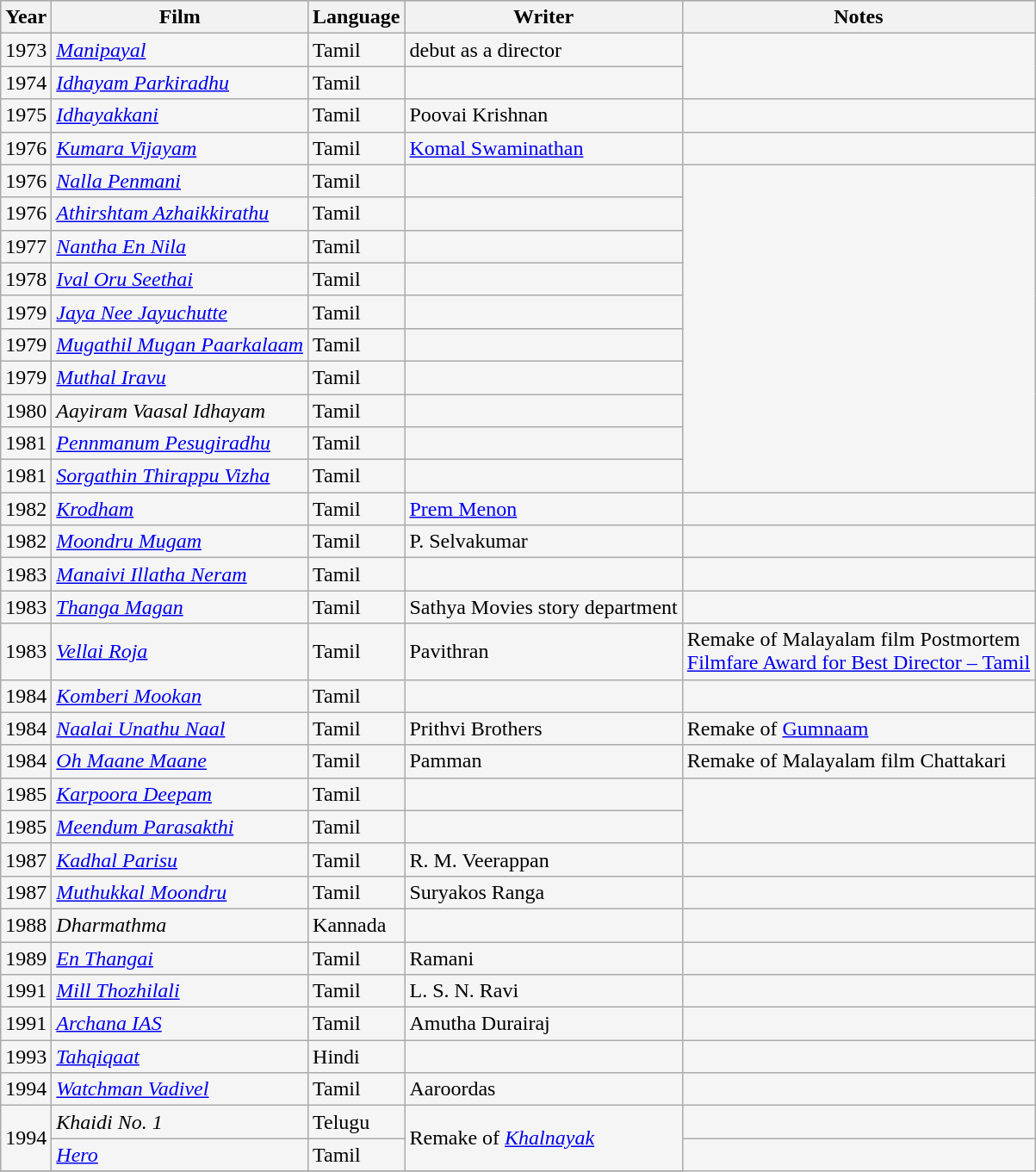<table class="wikitable sortable" style="background:#f5f5f5;">
<tr style="background:#B0C4DE;">
<th>Year</th>
<th>Film</th>
<th>Language</th>
<th>Writer</th>
<th>Notes</th>
</tr>
<tr>
<td>1973</td>
<td><em><a href='#'>Manipayal</a></em></td>
<td>Tamil</td>
<td>debut as a director</td>
</tr>
<tr>
<td>1974</td>
<td><em><a href='#'>Idhayam Parkiradhu</a></em></td>
<td>Tamil</td>
<td></td>
</tr>
<tr>
<td>1975</td>
<td><em><a href='#'>Idhayakkani</a></em></td>
<td>Tamil</td>
<td>Poovai Krishnan</td>
<td></td>
</tr>
<tr>
<td>1976</td>
<td><em><a href='#'>Kumara Vijayam</a></em></td>
<td>Tamil</td>
<td><a href='#'>Komal Swaminathan</a></td>
<td></td>
</tr>
<tr>
<td>1976</td>
<td><em><a href='#'>Nalla Penmani</a></em></td>
<td>Tamil</td>
<td></td>
</tr>
<tr>
<td>1976</td>
<td><em><a href='#'>Athirshtam Azhaikkirathu</a></em></td>
<td>Tamil</td>
<td></td>
</tr>
<tr>
<td>1977</td>
<td><em><a href='#'>Nantha En Nila</a></em></td>
<td>Tamil</td>
<td></td>
</tr>
<tr>
<td>1978</td>
<td><em><a href='#'>Ival Oru Seethai</a></em></td>
<td>Tamil</td>
<td></td>
</tr>
<tr>
<td>1979</td>
<td><em><a href='#'>Jaya Nee Jayuchutte</a></em></td>
<td>Tamil</td>
<td></td>
</tr>
<tr>
<td>1979</td>
<td><em><a href='#'>Mugathil Mugan Paarkalaam</a></em></td>
<td>Tamil</td>
<td></td>
</tr>
<tr>
<td>1979</td>
<td><em><a href='#'>Muthal Iravu</a></em></td>
<td>Tamil</td>
<td></td>
</tr>
<tr>
<td>1980</td>
<td><em>Aayiram Vaasal Idhayam</em></td>
<td>Tamil</td>
<td></td>
</tr>
<tr>
<td>1981</td>
<td><em><a href='#'>Pennmanum Pesugiradhu</a></em></td>
<td>Tamil</td>
<td></td>
</tr>
<tr>
<td>1981</td>
<td><em><a href='#'>Sorgathin Thirappu Vizha</a></em></td>
<td>Tamil</td>
<td></td>
</tr>
<tr>
<td>1982</td>
<td><em><a href='#'>Krodham</a></em></td>
<td>Tamil</td>
<td><a href='#'>Prem Menon</a></td>
<td></td>
</tr>
<tr>
<td>1982</td>
<td><em><a href='#'>Moondru Mugam</a></em></td>
<td>Tamil</td>
<td>P. Selvakumar</td>
<td></td>
</tr>
<tr>
<td>1983</td>
<td><em><a href='#'>Manaivi Illatha Neram</a></em></td>
<td>Tamil</td>
<td></td>
<td></td>
</tr>
<tr>
<td>1983</td>
<td><em><a href='#'>Thanga Magan</a></em></td>
<td>Tamil</td>
<td>Sathya Movies story department</td>
<td></td>
</tr>
<tr>
<td>1983</td>
<td><em><a href='#'>Vellai Roja</a></em></td>
<td>Tamil</td>
<td>Pavithran</td>
<td>Remake of Malayalam film Postmortem<br><a href='#'>Filmfare Award for Best Director – Tamil</a></td>
</tr>
<tr>
<td>1984</td>
<td><em><a href='#'>Komberi Mookan</a></em></td>
<td>Tamil</td>
<td></td>
</tr>
<tr>
<td>1984</td>
<td><em><a href='#'>Naalai Unathu Naal</a></em></td>
<td>Tamil</td>
<td>Prithvi Brothers</td>
<td>Remake of <a href='#'>Gumnaam</a></td>
</tr>
<tr>
<td>1984</td>
<td><em><a href='#'>Oh Maane Maane</a></em></td>
<td>Tamil</td>
<td>Pamman</td>
<td>Remake of Malayalam film Chattakari</td>
</tr>
<tr>
<td>1985</td>
<td><em><a href='#'>Karpoora Deepam</a></em></td>
<td>Tamil</td>
<td></td>
</tr>
<tr>
<td>1985</td>
<td><em><a href='#'>Meendum Parasakthi</a></em></td>
<td>Tamil</td>
<td></td>
</tr>
<tr>
<td>1987</td>
<td><em><a href='#'>Kadhal Parisu</a></em></td>
<td>Tamil</td>
<td>R. M. Veerappan</td>
<td></td>
</tr>
<tr>
<td>1987</td>
<td><em><a href='#'>Muthukkal Moondru</a></em></td>
<td>Tamil</td>
<td>Suryakos Ranga</td>
<td></td>
</tr>
<tr>
<td>1988</td>
<td><em>Dharmathma</em></td>
<td>Kannada</td>
<td></td>
</tr>
<tr>
<td>1989</td>
<td><em><a href='#'>En Thangai</a></em></td>
<td>Tamil</td>
<td>Ramani</td>
<td></td>
</tr>
<tr>
<td>1991</td>
<td><em><a href='#'>Mill Thozhilali</a></em></td>
<td>Tamil</td>
<td>L. S. N. Ravi</td>
<td></td>
</tr>
<tr>
<td>1991</td>
<td><em><a href='#'>Archana IAS</a></em></td>
<td>Tamil</td>
<td>Amutha Durairaj</td>
<td></td>
</tr>
<tr>
<td>1993</td>
<td><em><a href='#'>Tahqiqaat</a></em></td>
<td>Hindi</td>
<td></td>
<td></td>
</tr>
<tr>
<td>1994</td>
<td><em><a href='#'>Watchman Vadivel</a></em></td>
<td>Tamil</td>
<td>Aaroordas</td>
<td></td>
</tr>
<tr>
<td rowspan="2">1994</td>
<td><em>Khaidi No. 1</em></td>
<td>Telugu</td>
<td rowspan="2">Remake of <em><a href='#'>Khalnayak</a></em></td>
<td></td>
</tr>
<tr>
<td><em><a href='#'>Hero</a></em></td>
<td>Tamil</td>
</tr>
<tr>
</tr>
</table>
